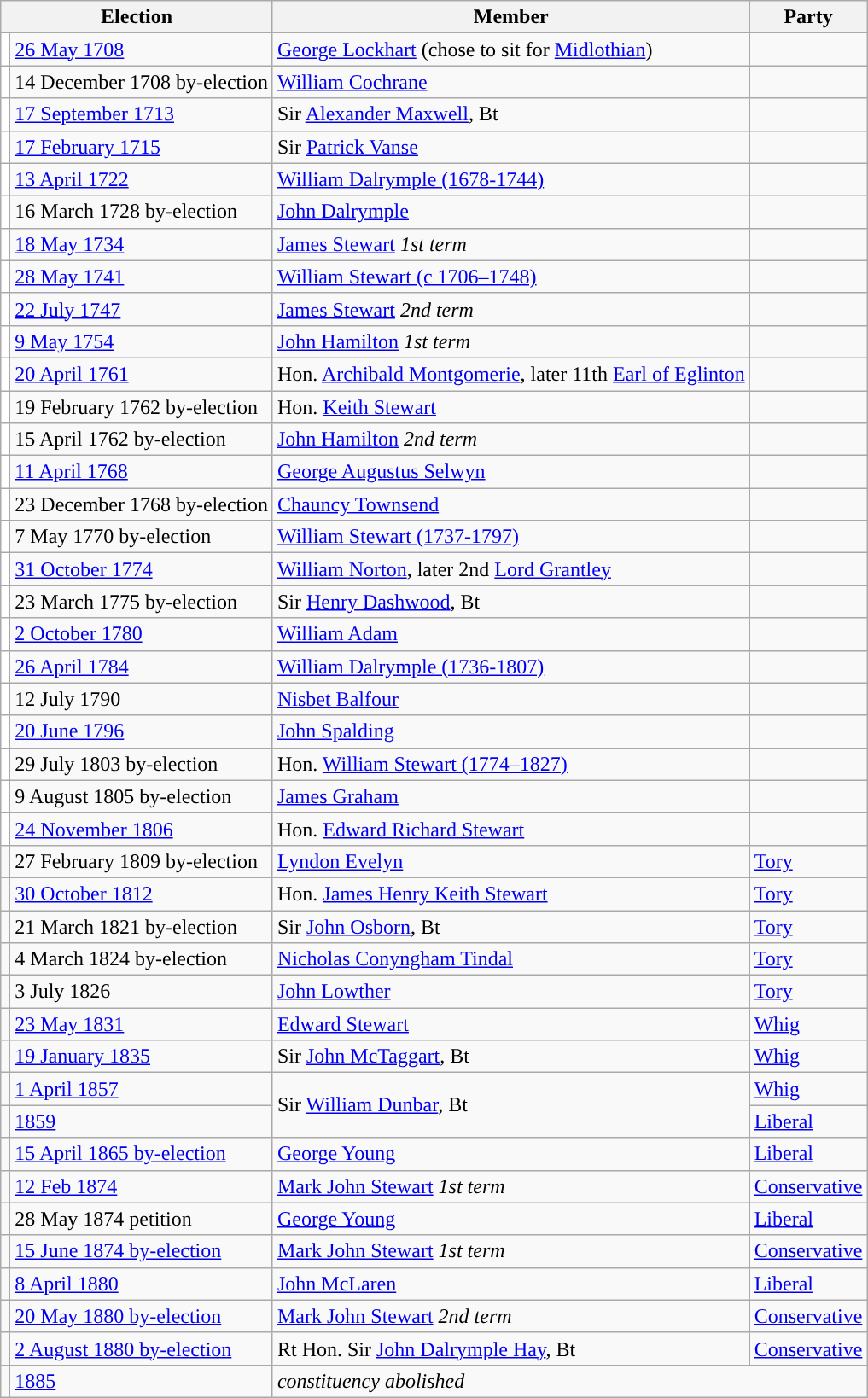<table class="wikitable">
<tr>
<th colspan="2">Election</th>
<th>Member</th>
<th>Party</th>
</tr>
<tr>
<td style="color:inherit;background-color: white"></td>
<td><a href='#'>26 May 1708</a></td>
<td><a href='#'>George Lockhart</a> (chose to sit for <a href='#'>Midlothian</a>)</td>
<td></td>
</tr>
<tr>
<td style="color:inherit;background-color: white"></td>
<td>14 December 1708 by-election</td>
<td><a href='#'>William Cochrane</a></td>
<td></td>
</tr>
<tr>
<td style="color:inherit;background-color: white"></td>
<td><a href='#'>17 September 1713</a></td>
<td>Sir <a href='#'>Alexander Maxwell</a>, Bt</td>
<td></td>
</tr>
<tr>
<td style="color:inherit;background-color: white"></td>
<td><a href='#'>17 February 1715</a></td>
<td>Sir <a href='#'>Patrick Vanse</a></td>
<td></td>
</tr>
<tr>
<td style="color:inherit;background-color: white"></td>
<td><a href='#'>13 April 1722</a></td>
<td><a href='#'>William Dalrymple (1678-1744)</a></td>
<td></td>
</tr>
<tr>
<td style="color:inherit;background-color: white"></td>
<td>16 March 1728 by-election</td>
<td><a href='#'>John Dalrymple</a></td>
<td></td>
</tr>
<tr>
<td style="color:inherit;background-color: white"></td>
<td><a href='#'>18 May 1734</a></td>
<td><a href='#'>James Stewart</a> <em>1st term</em></td>
<td></td>
</tr>
<tr>
<td style="color:inherit;background-color: white"></td>
<td><a href='#'>28 May 1741</a></td>
<td><a href='#'>William Stewart (c 1706–1748)</a></td>
<td></td>
</tr>
<tr>
<td style="color:inherit;background-color: white"></td>
<td><a href='#'>22 July 1747</a></td>
<td><a href='#'>James Stewart</a> <em>2nd term</em></td>
<td></td>
</tr>
<tr>
<td style="color:inherit;background-color: white"></td>
<td><a href='#'>9 May 1754</a></td>
<td><a href='#'>John Hamilton</a> <em>1st term</em></td>
<td></td>
</tr>
<tr>
<td style="color:inherit;background-color: white"></td>
<td><a href='#'>20 April 1761</a></td>
<td>Hon. <a href='#'>Archibald Montgomerie</a>, later 11th <a href='#'>Earl of Eglinton</a></td>
<td></td>
</tr>
<tr>
<td style="color:inherit;background-color: white"></td>
<td>19 February 1762 by-election</td>
<td>Hon. <a href='#'>Keith Stewart</a></td>
<td></td>
</tr>
<tr>
<td style="color:inherit;background-color: white"></td>
<td>15 April 1762 by-election</td>
<td><a href='#'>John Hamilton</a> <em>2nd term</em></td>
<td></td>
</tr>
<tr>
<td style="color:inherit;background-color: white"></td>
<td><a href='#'>11 April 1768</a></td>
<td><a href='#'>George Augustus Selwyn</a></td>
<td></td>
</tr>
<tr>
<td style="color:inherit;background-color: white"></td>
<td>23 December 1768 by-election</td>
<td><a href='#'>Chauncy Townsend</a></td>
<td></td>
</tr>
<tr>
<td style="color:inherit;background-color: white"></td>
<td>7 May 1770 by-election</td>
<td><a href='#'>William Stewart (1737-1797)</a></td>
<td></td>
</tr>
<tr>
<td style="color:inherit;background-color: white"></td>
<td><a href='#'>31 October 1774</a></td>
<td><a href='#'>William Norton</a>, later 2nd <a href='#'>Lord Grantley</a></td>
<td></td>
</tr>
<tr>
<td style="color:inherit;background-color: white"></td>
<td>23 March 1775 by-election</td>
<td>Sir <a href='#'>Henry Dashwood</a>, Bt</td>
<td></td>
</tr>
<tr>
<td style="color:inherit;background-color: white"></td>
<td><a href='#'>2 October 1780</a></td>
<td><a href='#'>William Adam</a></td>
<td></td>
</tr>
<tr>
<td style="color:inherit;background-color: white"></td>
<td><a href='#'>26 April 1784</a></td>
<td><a href='#'>William Dalrymple (1736-1807)</a></td>
<td></td>
</tr>
<tr>
<td style="color:inherit;background-color: white"></td>
<td>12 July 1790</td>
<td><a href='#'>Nisbet Balfour</a></td>
<td></td>
</tr>
<tr>
<td style="color:inherit;background-color: white"></td>
<td><a href='#'>20 June 1796</a></td>
<td><a href='#'>John Spalding</a></td>
<td></td>
</tr>
<tr>
<td style="color:inherit;background-color: white"></td>
<td>29 July 1803 by-election</td>
<td>Hon. <a href='#'>William Stewart (1774–1827)</a></td>
<td></td>
</tr>
<tr>
<td style="color:inherit;background-color: white"></td>
<td>9 August 1805 by-election</td>
<td><a href='#'>James Graham</a></td>
<td></td>
</tr>
<tr>
<td style="color:inherit;background-color: white"></td>
<td><a href='#'>24 November 1806</a></td>
<td>Hon. <a href='#'>Edward Richard Stewart</a></td>
<td></td>
</tr>
<tr>
<td style="color:inherit;background-color: "></td>
<td>27 February 1809 by-election</td>
<td><a href='#'>Lyndon Evelyn</a></td>
<td><a href='#'>Tory</a></td>
</tr>
<tr>
<td style="color:inherit;background-color: "></td>
<td><a href='#'>30 October 1812</a></td>
<td>Hon. <a href='#'>James Henry Keith Stewart</a></td>
<td><a href='#'>Tory</a></td>
</tr>
<tr>
<td style="color:inherit;background-color: "></td>
<td>21 March 1821 by-election</td>
<td>Sir <a href='#'>John Osborn</a>, Bt</td>
<td><a href='#'>Tory</a></td>
</tr>
<tr>
<td style="color:inherit;background-color: "></td>
<td>4 March 1824 by-election</td>
<td><a href='#'>Nicholas Conyngham Tindal</a></td>
<td><a href='#'>Tory</a></td>
</tr>
<tr>
<td style="color:inherit;background-color: "></td>
<td>3 July 1826</td>
<td><a href='#'>John Lowther</a></td>
<td><a href='#'>Tory</a></td>
</tr>
<tr>
<td style="color:inherit;background-color: "></td>
<td><a href='#'>23 May 1831</a></td>
<td><a href='#'>Edward Stewart</a></td>
<td><a href='#'>Whig</a></td>
</tr>
<tr>
<td style="color:inherit;background-color: "></td>
<td><a href='#'>19 January 1835</a></td>
<td>Sir <a href='#'>John McTaggart</a>, Bt</td>
<td><a href='#'>Whig</a></td>
</tr>
<tr>
<td style="color:inherit;background-color: "></td>
<td><a href='#'>1 April 1857</a></td>
<td rowspan="2">Sir <a href='#'>William Dunbar</a>, Bt</td>
<td><a href='#'>Whig</a></td>
</tr>
<tr>
<td style="color:inherit;background-color: "></td>
<td><a href='#'>1859</a></td>
<td><a href='#'>Liberal</a></td>
</tr>
<tr>
<td style="color:inherit;background-color: "></td>
<td><a href='#'>15 April 1865 by-election</a></td>
<td><a href='#'>George Young</a></td>
<td><a href='#'>Liberal</a></td>
</tr>
<tr>
<td style="color:inherit;background-color: "></td>
<td><a href='#'>12 Feb 1874</a></td>
<td><a href='#'>Mark John Stewart</a>  <em>1st term</em></td>
<td><a href='#'>Conservative</a></td>
</tr>
<tr>
<td style="color:inherit;background-color: "></td>
<td>28 May 1874 petition</td>
<td><a href='#'>George Young</a></td>
<td><a href='#'>Liberal</a></td>
</tr>
<tr>
<td style="color:inherit;background-color: "></td>
<td><a href='#'>15 June 1874 by-election</a></td>
<td><a href='#'>Mark John Stewart</a> <em>1st term</em></td>
<td><a href='#'>Conservative</a></td>
</tr>
<tr>
<td style="color:inherit;background-color: "></td>
<td><a href='#'>8 April 1880</a></td>
<td><a href='#'>John McLaren</a></td>
<td><a href='#'>Liberal</a></td>
</tr>
<tr>
<td style="color:inherit;background-color: "></td>
<td><a href='#'>20 May 1880 by-election</a></td>
<td><a href='#'>Mark John Stewart</a> <em>2nd term</em></td>
<td><a href='#'>Conservative</a></td>
</tr>
<tr>
<td style="color:inherit;background-color: "></td>
<td><a href='#'>2 August 1880 by-election</a></td>
<td>Rt Hon. Sir <a href='#'>John Dalrymple Hay</a>, Bt</td>
<td><a href='#'>Conservative</a></td>
</tr>
<tr>
<td></td>
<td><a href='#'>1885</a></td>
<td colspan="2"><em>constituency abolished</em></td>
</tr>
</table>
